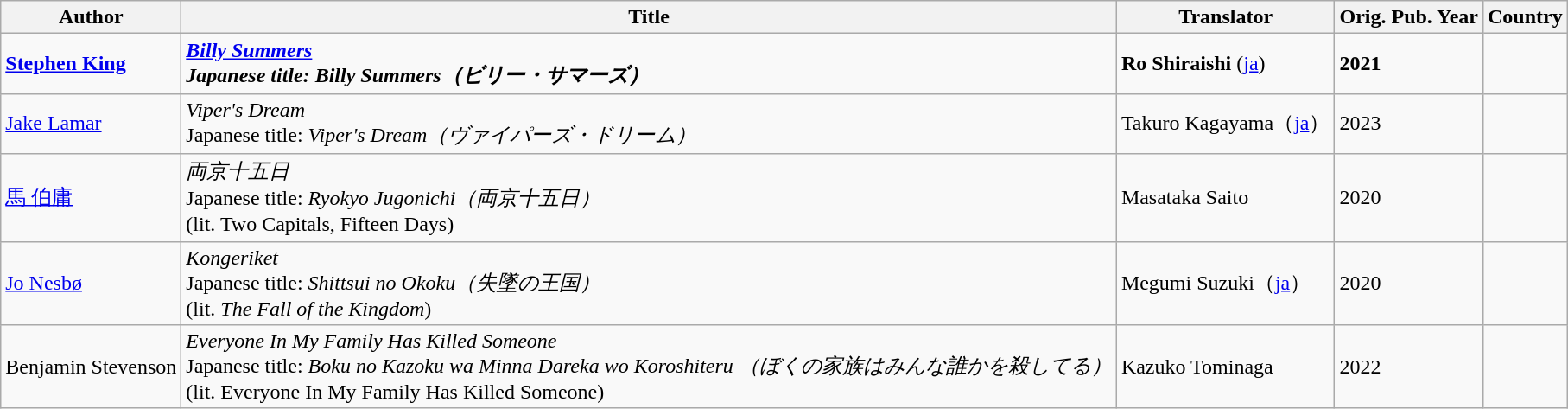<table class="wikitable">
<tr>
<th>Author</th>
<th>Title</th>
<th>Translator</th>
<th>Orig. Pub. Year</th>
<th>Country</th>
</tr>
<tr>
<td><strong><a href='#'>Stephen King</a></strong></td>
<td><strong><em><a href='#'>Billy Summers</a><em><br>Japanese title: </em>Billy Summers（ビリー・サマーズ）</em></strong></td>
<td><strong>Ro Shiraishi</strong> (<a href='#'>ja</a>)</td>
<td><strong>2021</strong></td>
<td><strong></strong></td>
</tr>
<tr>
<td><a href='#'>Jake Lamar</a></td>
<td><em>Viper's Dream</em><br>Japanese title: <em>Viper's Dream（ヴァイパーズ・ドリーム）</em></td>
<td>Takuro Kagayama（<a href='#'>ja</a>）</td>
<td>2023</td>
<td></td>
</tr>
<tr>
<td><a href='#'>馬 伯庸</a></td>
<td><em>両京十五日</em><br>Japanese title: <em>Ryokyo Jugonichi（両京十五日）</em><br>(lit. Two Capitals, Fifteen Days)</td>
<td>Masataka Saito</td>
<td>2020</td>
<td></td>
</tr>
<tr>
<td><a href='#'>Jo Nesbø</a></td>
<td><em>Kongeriket</em><br>Japanese title: <em>Shittsui no Okoku（失墜の王国）</em><br>(lit. <em>The Fall of the Kingdom</em>)</td>
<td>Megumi Suzuki（<a href='#'>ja</a>）</td>
<td>2020</td>
<td></td>
</tr>
<tr>
<td>Benjamin Stevenson</td>
<td><em>Everyone In My Family Has Killed Someone</em><br>Japanese title: <em>Boku no Kazoku wa Minna Dareka wo Koroshiteru （ぼくの家族はみんな誰かを殺してる）</em><br>(lit. Everyone In My Family Has Killed Someone)</td>
<td>Kazuko Tominaga</td>
<td>2022</td>
<td></td>
</tr>
</table>
